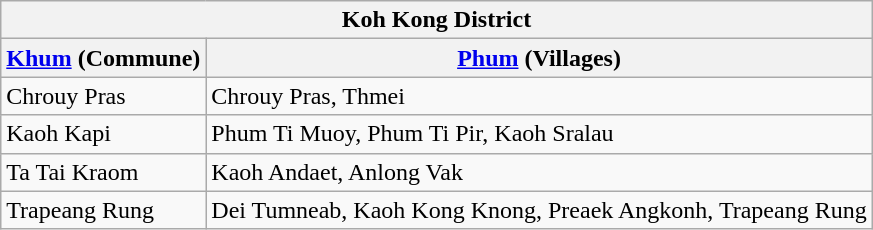<table class="wikitable">
<tr>
<th colspan="2">Koh Kong District</th>
</tr>
<tr>
<th><a href='#'>Khum</a> (Commune)</th>
<th><a href='#'>Phum</a> (Villages)</th>
</tr>
<tr>
<td>Chrouy Pras</td>
<td>Chrouy Pras, Thmei</td>
</tr>
<tr>
<td>Kaoh Kapi</td>
<td>Phum Ti Muoy, Phum Ti Pir, Kaoh Sralau</td>
</tr>
<tr>
<td>Ta Tai Kraom</td>
<td>Kaoh Andaet, Anlong Vak</td>
</tr>
<tr>
<td>Trapeang Rung</td>
<td>Dei Tumneab, Kaoh Kong Knong, Preaek Angkonh, Trapeang Rung</td>
</tr>
</table>
